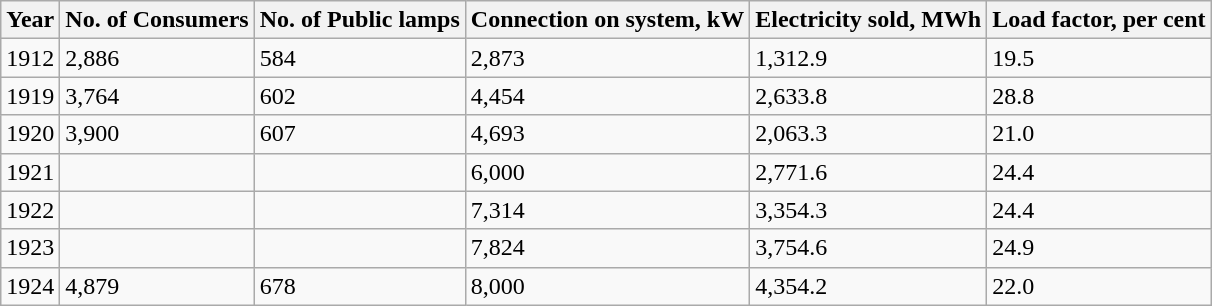<table class="wikitable">
<tr>
<th>Year</th>
<th>No. of Consumers</th>
<th>No. of Public lamps</th>
<th>Connection  on system, kW</th>
<th>Electricity  sold, MWh</th>
<th>Load  factor, per cent</th>
</tr>
<tr>
<td>1912</td>
<td>2,886</td>
<td>584</td>
<td>2,873</td>
<td>1,312.9</td>
<td>19.5</td>
</tr>
<tr>
<td>1919</td>
<td>3,764</td>
<td>602</td>
<td>4,454</td>
<td>2,633.8</td>
<td>28.8</td>
</tr>
<tr>
<td>1920</td>
<td>3,900</td>
<td>607</td>
<td>4,693</td>
<td>2,063.3</td>
<td>21.0</td>
</tr>
<tr>
<td>1921</td>
<td></td>
<td></td>
<td>6,000</td>
<td>2,771.6</td>
<td>24.4</td>
</tr>
<tr>
<td>1922</td>
<td></td>
<td></td>
<td>7,314</td>
<td>3,354.3</td>
<td>24.4</td>
</tr>
<tr>
<td>1923</td>
<td></td>
<td></td>
<td>7,824</td>
<td>3,754.6</td>
<td>24.9</td>
</tr>
<tr>
<td>1924</td>
<td>4,879</td>
<td>678</td>
<td>8,000</td>
<td>4,354.2</td>
<td>22.0</td>
</tr>
</table>
